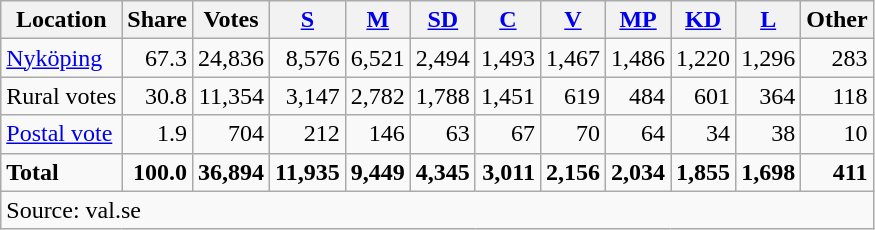<table class="wikitable sortable" style=text-align:right>
<tr>
<th>Location</th>
<th>Share</th>
<th>Votes</th>
<th><a href='#'>S</a></th>
<th><a href='#'>M</a></th>
<th><a href='#'>SD</a></th>
<th><a href='#'>C</a></th>
<th><a href='#'>V</a></th>
<th><a href='#'>MP</a></th>
<th><a href='#'>KD</a></th>
<th><a href='#'>L</a></th>
<th>Other</th>
</tr>
<tr>
<td align=left><a href='#'>Nyköping</a></td>
<td>67.3</td>
<td>24,836</td>
<td>8,576</td>
<td>6,521</td>
<td>2,494</td>
<td>1,493</td>
<td>1,467</td>
<td>1,486</td>
<td>1,220</td>
<td>1,296</td>
<td>283</td>
</tr>
<tr>
<td align=left>Rural votes</td>
<td>30.8</td>
<td>11,354</td>
<td>3,147</td>
<td>2,782</td>
<td>1,788</td>
<td>1,451</td>
<td>619</td>
<td>484</td>
<td>601</td>
<td>364</td>
<td>118</td>
</tr>
<tr>
<td align=left><a href='#'>Postal vote</a></td>
<td>1.9</td>
<td>704</td>
<td>212</td>
<td>146</td>
<td>63</td>
<td>67</td>
<td>70</td>
<td>64</td>
<td>34</td>
<td>38</td>
<td>10</td>
</tr>
<tr>
<td align=left><strong>Total</strong></td>
<td><strong>100.0</strong></td>
<td><strong>36,894</strong></td>
<td><strong>11,935</strong></td>
<td><strong>9,449</strong></td>
<td><strong>4,345</strong></td>
<td><strong>3,011</strong></td>
<td><strong>2,156</strong></td>
<td><strong>2,034</strong></td>
<td><strong>1,855</strong></td>
<td><strong>1,698</strong></td>
<td><strong>411</strong></td>
</tr>
<tr>
<td align=left colspan=12>Source: val.se </td>
</tr>
</table>
